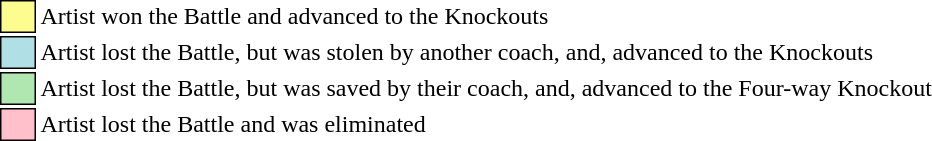<table class="toccolours" style="font-size: 100%; white-space: nowrap">
<tr>
<td style="background:#fdfc8f; border:1px solid black">     </td>
<td>Artist won the Battle and advanced to the Knockouts</td>
</tr>
<tr>
<td style="background:#b0e0e6; border:1px solid black">     </td>
<td>Artist lost the Battle, but was stolen by another coach, and, advanced to the Knockouts</td>
</tr>
<tr>
<td style="background:#b0e6b0; border:1px solid black">     </td>
<td>Artist lost the Battle, but was saved by their coach, and, advanced to the Four-way Knockout</td>
</tr>
<tr>
<td style="background:pink; border:1px solid black">     </td>
<td>Artist lost the Battle and was eliminated</td>
</tr>
</table>
